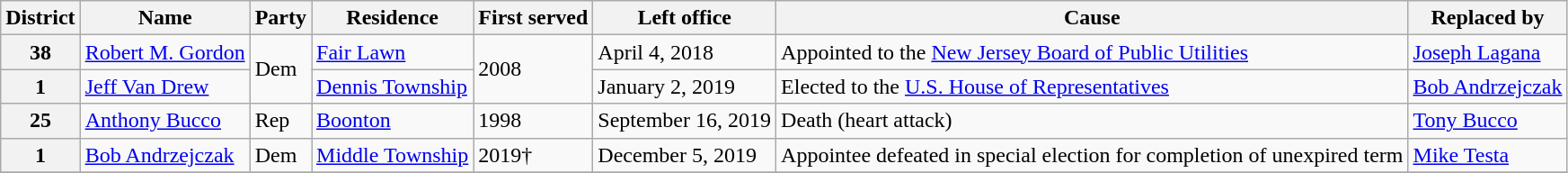<table class="wikitable">
<tr>
<th>District</th>
<th>Name</th>
<th>Party</th>
<th>Residence</th>
<th>First served</th>
<th>Left office</th>
<th>Cause</th>
<th>Replaced by</th>
</tr>
<tr>
<th>38</th>
<td><a href='#'>Robert M. Gordon</a></td>
<td rowspan=2 >Dem</td>
<td><a href='#'>Fair Lawn</a></td>
<td rowspan=2>2008</td>
<td>April 4, 2018</td>
<td>Appointed to the <a href='#'>New Jersey Board of Public Utilities</a></td>
<td><a href='#'>Joseph Lagana</a></td>
</tr>
<tr>
<th>1</th>
<td><a href='#'>Jeff Van Drew</a></td>
<td><a href='#'>Dennis Township</a></td>
<td>January 2, 2019</td>
<td>Elected to the <a href='#'>U.S. House of Representatives</a></td>
<td><a href='#'>Bob Andrzejczak</a></td>
</tr>
<tr>
<th>25</th>
<td><a href='#'>Anthony Bucco</a></td>
<td>Rep</td>
<td><a href='#'>Boonton</a></td>
<td>1998</td>
<td>September 16, 2019</td>
<td>Death (heart attack)</td>
<td><a href='#'>Tony Bucco</a></td>
</tr>
<tr>
<th>1</th>
<td><a href='#'>Bob Andrzejczak</a></td>
<td>Dem</td>
<td><a href='#'>Middle Township</a></td>
<td>2019†</td>
<td>December 5, 2019</td>
<td>Appointee defeated in special election for completion of unexpired term</td>
<td><a href='#'>Mike Testa</a></td>
</tr>
<tr>
</tr>
</table>
